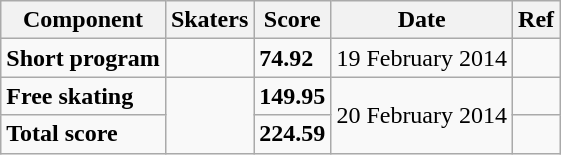<table class=wikitable>
<tr>
<th>Component</th>
<th>Skaters</th>
<th>Score</th>
<th>Date</th>
<th>Ref</th>
</tr>
<tr>
<td><strong>Short program</strong></td>
<td></td>
<td><strong>74.92</strong></td>
<td>19 February 2014</td>
<td></td>
</tr>
<tr>
<td><strong>Free skating</strong></td>
<td rowspan=2></td>
<td><strong>149.95</strong></td>
<td rowspan=2>20 February 2014</td>
<td></td>
</tr>
<tr>
<td><strong>Total score</strong></td>
<td><strong>224.59</strong></td>
<td></td>
</tr>
</table>
